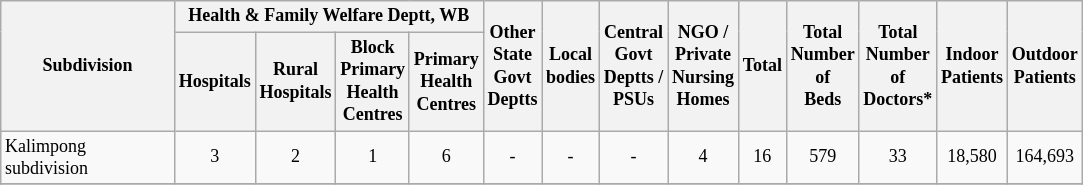<table class="wikitable" style="text-align:center;font-size: 9pt">
<tr>
<th width="110" rowspan="2">Subdivision</th>
<th width="160" colspan="4" rowspan="1">Health & Family Welfare Deptt, WB</th>
<th widthspan="110" rowspan="2">Other<br>State<br>Govt<br>Deptts</th>
<th widthspan="110" rowspan="2">Local<br>bodies</th>
<th widthspan="110" rowspan="2">Central<br>Govt<br>Deptts /<br>PSUs</th>
<th widthspan="110" rowspan="2">NGO /<br>Private<br>Nursing<br>Homes</th>
<th widthspan="110" rowspan="2">Total</th>
<th widthspan="110" rowspan="2">Total<br>Number<br>of<br>Beds</th>
<th widthspan="110" rowspan="2">Total<br>Number<br>of<br>Doctors*</th>
<th widthspan="130" rowspan="2">Indoor<br>Patients</th>
<th widthspan="130" rowspan="2">Outdoor<br>Patients</th>
</tr>
<tr>
<th width="40">Hospitals<br></th>
<th width="40">Rural<br>Hospitals<br></th>
<th width="40">Block<br>Primary<br>Health<br>Centres<br></th>
<th width="40">Primary<br>Health<br>Centres<br></th>
</tr>
<tr>
<td align=left>Kalimpong subdivision</td>
<td align="center">3</td>
<td align="center">2</td>
<td align="center">1</td>
<td align="center">6</td>
<td align="center">-</td>
<td align="center">-</td>
<td align="center">-</td>
<td align="center">4</td>
<td align="center">16</td>
<td align="center">579</td>
<td align="center">33</td>
<td align="center">18,580</td>
<td align="center">164,693</td>
</tr>
<tr>
</tr>
</table>
